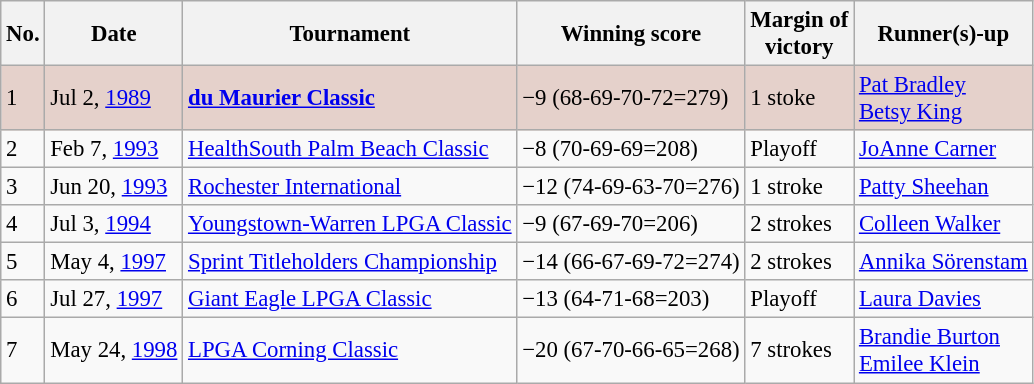<table class="wikitable" style="font-size:95%;">
<tr>
<th>No.</th>
<th>Date</th>
<th>Tournament</th>
<th>Winning score</th>
<th>Margin of<br>victory</th>
<th>Runner(s)-up</th>
</tr>
<tr style="background:#e5d1cb;">
<td>1</td>
<td>Jul 2, <a href='#'>1989</a></td>
<td><strong><a href='#'>du Maurier Classic</a></strong></td>
<td>−9 (68-69-70-72=279)</td>
<td>1 stoke</td>
<td> <a href='#'>Pat Bradley</a><br> <a href='#'>Betsy King</a></td>
</tr>
<tr>
<td>2</td>
<td>Feb 7, <a href='#'>1993</a></td>
<td><a href='#'>HealthSouth Palm Beach Classic</a></td>
<td>−8 (70-69-69=208)</td>
<td>Playoff</td>
<td> <a href='#'>JoAnne Carner</a></td>
</tr>
<tr>
<td>3</td>
<td>Jun 20, <a href='#'>1993</a></td>
<td><a href='#'>Rochester International</a></td>
<td>−12 (74-69-63-70=276)</td>
<td>1 stroke</td>
<td> <a href='#'>Patty Sheehan</a></td>
</tr>
<tr>
<td>4</td>
<td>Jul 3, <a href='#'>1994</a></td>
<td><a href='#'>Youngstown-Warren LPGA Classic</a></td>
<td>−9 (67-69-70=206)</td>
<td>2 strokes</td>
<td> <a href='#'>Colleen Walker</a></td>
</tr>
<tr>
<td>5</td>
<td>May 4, <a href='#'>1997</a></td>
<td><a href='#'>Sprint Titleholders Championship</a></td>
<td>−14 (66-67-69-72=274)</td>
<td>2 strokes</td>
<td> <a href='#'>Annika Sörenstam</a></td>
</tr>
<tr>
<td>6</td>
<td>Jul 27, <a href='#'>1997</a></td>
<td><a href='#'>Giant Eagle LPGA Classic</a></td>
<td>−13 (64-71-68=203)</td>
<td>Playoff</td>
<td> <a href='#'>Laura Davies</a></td>
</tr>
<tr>
<td>7</td>
<td>May 24, <a href='#'>1998</a></td>
<td><a href='#'>LPGA Corning Classic</a></td>
<td>−20 (67-70-66-65=268)</td>
<td>7 strokes</td>
<td> <a href='#'>Brandie Burton</a><br> <a href='#'>Emilee Klein</a></td>
</tr>
</table>
